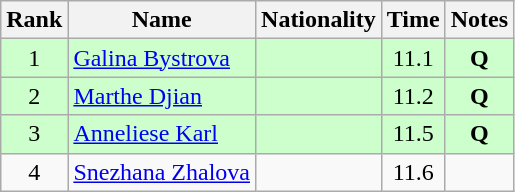<table class="wikitable sortable" style="text-align:center">
<tr>
<th>Rank</th>
<th>Name</th>
<th>Nationality</th>
<th>Time</th>
<th>Notes</th>
</tr>
<tr bgcolor=ccffcc>
<td>1</td>
<td align=left><a href='#'>Galina Bystrova</a></td>
<td align=left></td>
<td>11.1</td>
<td><strong>Q</strong></td>
</tr>
<tr bgcolor=ccffcc>
<td>2</td>
<td align=left><a href='#'>Marthe Djian</a></td>
<td align=left></td>
<td>11.2</td>
<td><strong>Q</strong></td>
</tr>
<tr bgcolor=ccffcc>
<td>3</td>
<td align=left><a href='#'>Anneliese Karl</a></td>
<td align=left></td>
<td>11.5</td>
<td><strong>Q</strong></td>
</tr>
<tr>
<td>4</td>
<td align=left><a href='#'>Snezhana Zhalova</a></td>
<td align=left></td>
<td>11.6</td>
<td></td>
</tr>
</table>
